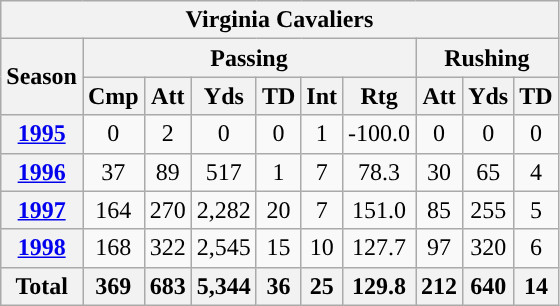<table class="wikitable" style="text-align:center;">
<tr>
<th colspan="15">Virginia Cavaliers</th>
</tr>
<tr>
<th rowspan="2">Season</th>
<th colspan="6">Passing</th>
<th colspan="3">Rushing</th>
</tr>
<tr>
<th>Cmp</th>
<th>Att</th>
<th>Yds</th>
<th>TD</th>
<th>Int</th>
<th>Rtg</th>
<th>Att</th>
<th>Yds</th>
<th>TD</th>
</tr>
<tr>
<th><a href='#'>1995</a></th>
<td>0</td>
<td>2</td>
<td>0</td>
<td>0</td>
<td>1</td>
<td>-100.0</td>
<td>0</td>
<td>0</td>
<td>0</td>
</tr>
<tr>
<th><a href='#'>1996</a></th>
<td>37</td>
<td>89</td>
<td>517</td>
<td>1</td>
<td>7</td>
<td>78.3</td>
<td>30</td>
<td>65</td>
<td>4</td>
</tr>
<tr>
<th><a href='#'>1997</a></th>
<td>164</td>
<td>270</td>
<td>2,282</td>
<td>20</td>
<td>7</td>
<td>151.0</td>
<td>85</td>
<td>255</td>
<td>5</td>
</tr>
<tr>
<th><a href='#'>1998</a></th>
<td>168</td>
<td>322</td>
<td>2,545</td>
<td>15</td>
<td>10</td>
<td>127.7</td>
<td>97</td>
<td>320</td>
<td>6</td>
</tr>
<tr>
<th>Total</th>
<th>369</th>
<th>683</th>
<th>5,344</th>
<th>36</th>
<th>25</th>
<th>129.8</th>
<th>212</th>
<th>640</th>
<th>14</th>
</tr>
</table>
